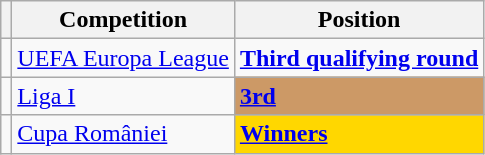<table class="wikitable">
<tr>
<th></th>
<th>Competition</th>
<th>Position</th>
</tr>
<tr>
<td></td>
<td><a href='#'>UEFA Europa League</a></td>
<td><strong><a href='#'>Third qualifying round</a></strong></td>
</tr>
<tr>
<td></td>
<td><a href='#'>Liga I</a></td>
<td style="background:#CC9966;"><strong><a href='#'>3rd</a></strong></td>
</tr>
<tr>
<td></td>
<td><a href='#'>Cupa României</a></td>
<td style="background:gold;"><strong><a href='#'>Winners</a></strong></td>
</tr>
</table>
